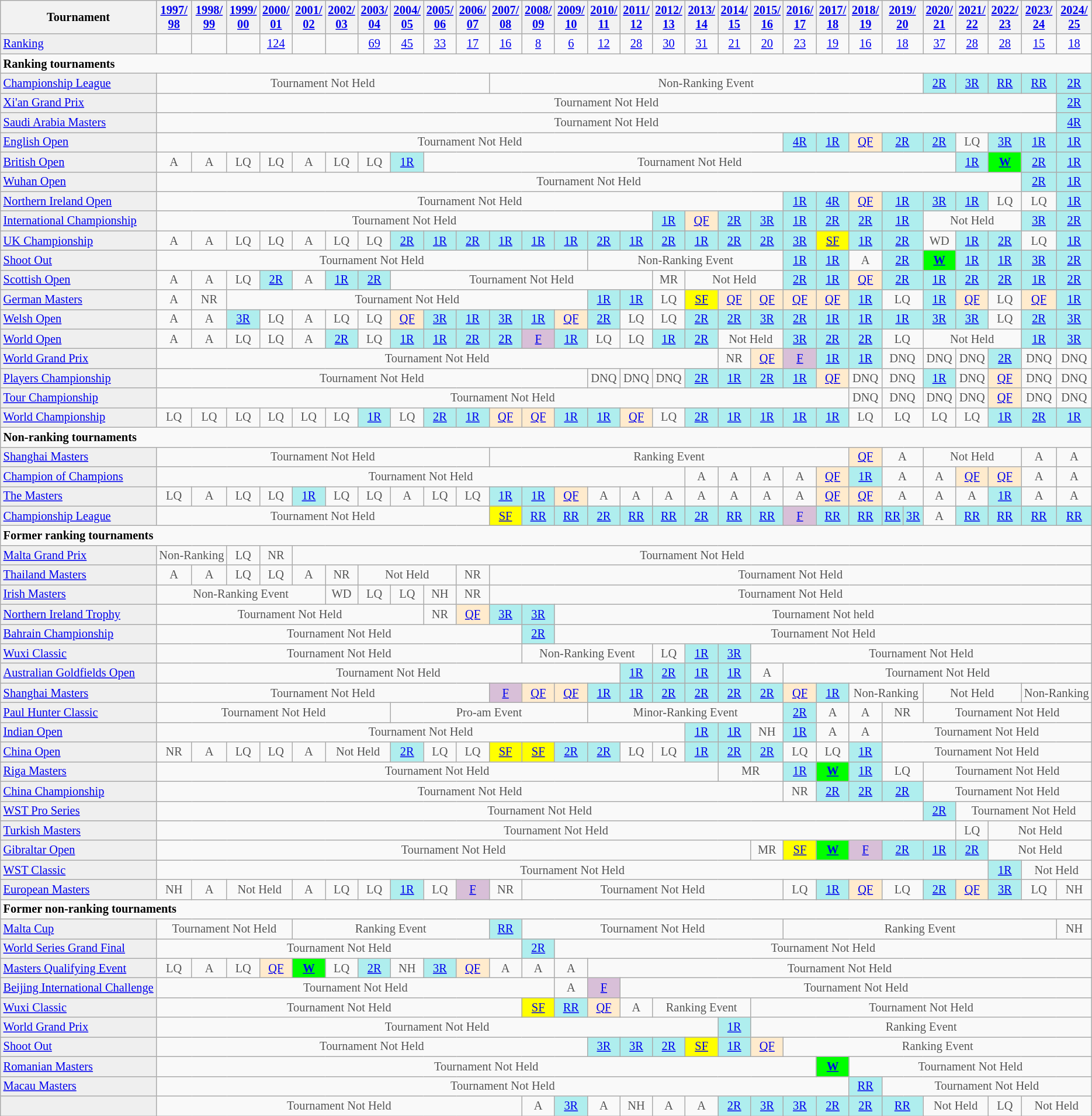<table class="wikitable" style="font-size:85%;">
<tr>
<th>Tournament</th>
<th><a href='#'>1997/<br>98</a></th>
<th><a href='#'>1998/<br>99</a></th>
<th><a href='#'>1999/<br>00</a></th>
<th><a href='#'>2000/<br>01</a></th>
<th><a href='#'>2001/<br>02</a></th>
<th><a href='#'>2002/<br>03</a></th>
<th><a href='#'>2003/<br>04</a></th>
<th><a href='#'>2004/<br>05</a></th>
<th><a href='#'>2005/<br>06</a></th>
<th><a href='#'>2006/<br>07</a></th>
<th><a href='#'>2007/<br>08</a></th>
<th><a href='#'>2008/<br>09</a></th>
<th><a href='#'>2009/<br>10</a></th>
<th><a href='#'>2010/<br>11</a></th>
<th><a href='#'>2011/<br>12</a></th>
<th><a href='#'>2012/<br>13</a></th>
<th><a href='#'>2013/<br>14</a></th>
<th><a href='#'>2014/<br>15</a></th>
<th><a href='#'>2015/<br>16</a></th>
<th><a href='#'>2016/<br>17</a></th>
<th><a href='#'>2017/<br>18</a></th>
<th><a href='#'>2018/<br>19</a></th>
<th colspan="2"><a href='#'>2019/<br>20</a></th>
<th><a href='#'>2020/<br>21</a></th>
<th><a href='#'>2021/<br>22</a></th>
<th><a href='#'>2022/<br>23</a></th>
<th><a href='#'>2023/<br>24</a></th>
<th><a href='#'>2024/<br>25</a></th>
</tr>
<tr>
<td style="background:#EFEFEF;"><a href='#'>Ranking</a></td>
<td align="center"></td>
<td align="center"></td>
<td align="center"></td>
<td align="center"><a href='#'>124</a></td>
<td align="center"></td>
<td align="center"></td>
<td align="center"><a href='#'>69</a></td>
<td align="center"><a href='#'>45</a></td>
<td align="center"><a href='#'>33</a></td>
<td align="center"><a href='#'>17</a></td>
<td align="center"><a href='#'>16</a></td>
<td align="center"><a href='#'>8</a></td>
<td align="center"><a href='#'>6</a></td>
<td align="center"><a href='#'>12</a></td>
<td align="center"><a href='#'>28</a></td>
<td align="center"><a href='#'>30</a></td>
<td align="center"><a href='#'>31</a></td>
<td align="center"><a href='#'>21</a></td>
<td align="center"><a href='#'>20</a></td>
<td align="center"><a href='#'>23</a></td>
<td align="center"><a href='#'>19</a></td>
<td align="center"><a href='#'>16</a></td>
<td align="center" colspan="2"><a href='#'>18</a></td>
<td align="center"><a href='#'>37</a></td>
<td align="center"><a href='#'>28</a></td>
<td align="center"><a href='#'>28</a></td>
<td align="center"><a href='#'>15</a></td>
<td align="center"><a href='#'>18</a></td>
</tr>
<tr>
<td colspan="30"><strong>Ranking tournaments</strong></td>
</tr>
<tr>
<td style="background:#EFEFEF;"><a href='#'>Championship League</a></td>
<td align="center" colspan="10" style="color:#555555;">Tournament Not Held</td>
<td align="center" colspan="14" style="color:#555555;">Non-Ranking Event</td>
<td align="center" style="background:#afeeee;"><a href='#'>2R</a></td>
<td align="center" style="background:#afeeee;"><a href='#'>3R</a></td>
<td align="center" style="background:#afeeee;"><a href='#'>RR</a></td>
<td align="center" style="background:#afeeee;"><a href='#'>RR</a></td>
<td align="center" style="background:#afeeee;"><a href='#'>2R</a></td>
</tr>
<tr>
<td style="background:#EFEFEF;"><a href='#'>Xi'an Grand Prix</a></td>
<td align="center" colspan="28" style="color:#555555;">Tournament Not Held</td>
<td align="center" style="background:#afeeee;"><a href='#'>2R</a></td>
</tr>
<tr>
<td style="background:#EFEFEF;"><a href='#'>Saudi Arabia Masters</a></td>
<td align="center" colspan="28" style="color:#555555;">Tournament Not Held</td>
<td align="center" style="background:#afeeee;"><a href='#'>4R</a></td>
</tr>
<tr>
<td style="background:#EFEFEF;"><a href='#'>English Open</a></td>
<td align="center" colspan="19" style="color:#555555;">Tournament Not Held</td>
<td align="center" style="background:#afeeee;"><a href='#'>4R</a></td>
<td align="center" style="background:#afeeee;"><a href='#'>1R</a></td>
<td align="center" style="background:#ffebcd;"><a href='#'>QF</a></td>
<td align="center" colspan="2" style="background:#afeeee;"><a href='#'>2R</a></td>
<td align="center" style="background:#afeeee;"><a href='#'>2R</a></td>
<td align="center" style="color:#555555;">LQ</td>
<td align="center" style="background:#afeeee;"><a href='#'>3R</a></td>
<td align="center" style="background:#afeeee;"><a href='#'>1R</a></td>
<td align="center" style="background:#afeeee;"><a href='#'>1R</a></td>
</tr>
<tr>
<td style="background:#EFEFEF;"><a href='#'>British Open</a></td>
<td align="center" style="color:#555555;">A</td>
<td align="center" style="color:#555555;">A</td>
<td align="center" style="color:#555555;">LQ</td>
<td align="center" style="color:#555555;">LQ</td>
<td align="center" style="color:#555555;">A</td>
<td align="center" style="color:#555555;">LQ</td>
<td align="center" style="color:#555555;">LQ</td>
<td align="center" style="background:#afeeee;"><a href='#'>1R</a></td>
<td align="center" colspan="17" style="color:#555555;">Tournament Not Held</td>
<td align="center" style="background:#afeeee;"><a href='#'>1R</a></td>
<td align="center" style="background:#00ff00;"><a href='#'><strong>W</strong></a></td>
<td align="center" style="background:#afeeee;"><a href='#'>2R</a></td>
<td align="center" style="background:#afeeee;"><a href='#'>1R</a></td>
</tr>
<tr>
<td style="background:#EFEFEF;"><a href='#'>Wuhan Open</a></td>
<td align="center" colspan="27" style="color:#555555;">Tournament Not Held</td>
<td align="center" style="background:#afeeee;"><a href='#'>2R</a></td>
<td align="center" style="background:#afeeee;"><a href='#'>1R</a></td>
</tr>
<tr>
<td style="background:#EFEFEF;"><a href='#'>Northern Ireland Open</a></td>
<td align="center" colspan="19" style="color:#555555;">Tournament Not Held</td>
<td align="center" style="background:#afeeee;"><a href='#'>1R</a></td>
<td align="center" style="background:#afeeee;"><a href='#'>4R</a></td>
<td align="center" style="background:#ffebcd;"><a href='#'>QF</a></td>
<td align="center" colspan="2" style="background:#afeeee;"><a href='#'>1R</a></td>
<td align="center" style="background:#afeeee;"><a href='#'>3R</a></td>
<td align="center" style="background:#afeeee;"><a href='#'>1R</a></td>
<td align="center" style="color:#555555;">LQ</td>
<td align="center" style="color:#555555;">LQ</td>
<td align="center" style="background:#afeeee;"><a href='#'>1R</a></td>
</tr>
<tr>
<td style="background:#EFEFEF;"><a href='#'>International Championship</a></td>
<td align="center" colspan="15" style="color:#555555;">Tournament Not Held</td>
<td align="center" style="background:#afeeee;"><a href='#'>1R</a></td>
<td align="center" style="background:#ffebcd;"><a href='#'>QF</a></td>
<td align="center" style="background:#afeeee;"><a href='#'>2R</a></td>
<td align="center" style="background:#afeeee;"><a href='#'>3R</a></td>
<td align="center" style="background:#afeeee;"><a href='#'>1R</a></td>
<td align="center" style="background:#afeeee;"><a href='#'>2R</a></td>
<td align="center" style="background:#afeeee;"><a href='#'>2R</a></td>
<td align="center" colspan="2" style="background:#afeeee;"><a href='#'>1R</a></td>
<td align="center" colspan="3" style="color:#555555;">Not Held</td>
<td align="center" style="background:#afeeee;"><a href='#'>3R</a></td>
<td align="center" style="background:#afeeee;"><a href='#'>2R</a></td>
</tr>
<tr>
<td style="background:#EFEFEF;"><a href='#'>UK Championship</a></td>
<td align="center" style="color:#555555;">A</td>
<td align="center" style="color:#555555;">A</td>
<td align="center" style="color:#555555;">LQ</td>
<td align="center" style="color:#555555;">LQ</td>
<td align="center" style="color:#555555;">A</td>
<td align="center" style="color:#555555;">LQ</td>
<td align="center" style="color:#555555;">LQ</td>
<td align="center" style="background:#afeeee;"><a href='#'>2R</a></td>
<td align="center" style="background:#afeeee;"><a href='#'>1R</a></td>
<td align="center" style="background:#afeeee;"><a href='#'>2R</a></td>
<td align="center" style="background:#afeeee;"><a href='#'>1R</a></td>
<td align="center" style="background:#afeeee;"><a href='#'>1R</a></td>
<td align="center" style="background:#afeeee;"><a href='#'>1R</a></td>
<td align="center" style="background:#afeeee;"><a href='#'>2R</a></td>
<td align="center" style="background:#afeeee;"><a href='#'>1R</a></td>
<td align="center" style="background:#afeeee;"><a href='#'>2R</a></td>
<td align="center" style="background:#afeeee;"><a href='#'>1R</a></td>
<td align="center" style="background:#afeeee;"><a href='#'>2R</a></td>
<td align="center" style="background:#afeeee;"><a href='#'>2R</a></td>
<td align="center" style="background:#afeeee;"><a href='#'>3R</a></td>
<td align="center" style="background:yellow;"><a href='#'>SF</a></td>
<td align="center" style="background:#afeeee;"><a href='#'>1R</a></td>
<td align="center" colspan="2" style="background:#afeeee;"><a href='#'>2R</a></td>
<td align="center" style="color:#555555;">WD</td>
<td align="center" style="background:#afeeee;"><a href='#'>1R</a></td>
<td align="center" style="background:#afeeee;"><a href='#'>2R</a></td>
<td align="center" style="color:#555555;">LQ</td>
<td align="center" style="background:#afeeee;"><a href='#'>1R</a></td>
</tr>
<tr>
<td style="background:#EFEFEF;"><a href='#'>Shoot Out</a></td>
<td align="center" colspan="13" style="color:#555555;">Tournament Not Held</td>
<td align="center" colspan="6" style="color:#555555;">Non-Ranking Event</td>
<td align="center" style="background:#afeeee;"><a href='#'>1R</a></td>
<td align="center" style="background:#afeeee;"><a href='#'>1R</a></td>
<td align="center" style="color:#555555;">A</td>
<td align="center" colspan="2" style="background:#afeeee;"><a href='#'>2R</a></td>
<td align="center" style="background:#00ff00;"><a href='#'><strong>W</strong></a></td>
<td align="center" style="background:#afeeee;"><a href='#'>1R</a></td>
<td align="center" style="background:#afeeee;"><a href='#'>1R</a></td>
<td align="center" style="background:#afeeee;"><a href='#'>3R</a></td>
<td align="center" style="background:#afeeee;"><a href='#'>2R</a></td>
</tr>
<tr>
<td style="background:#EFEFEF;"><a href='#'>Scottish Open</a></td>
<td align="center" style="color:#555555;">A</td>
<td align="center" style="color:#555555;">A</td>
<td align="center" style="color:#555555;">LQ</td>
<td align="center" style="background:#afeeee;"><a href='#'>2R</a></td>
<td align="center" style="color:#555555;">A</td>
<td align="center" style="background:#afeeee;"><a href='#'>1R</a></td>
<td align="center" style="background:#afeeee;"><a href='#'>2R</a></td>
<td align="center" colspan="8" style="color:#555555;">Tournament Not Held</td>
<td align="center" style="color:#555555;">MR</td>
<td align="center" colspan="3" style="color:#555555;">Not Held</td>
<td align="center" style="background:#afeeee;"><a href='#'>2R</a></td>
<td align="center" style="background:#afeeee;"><a href='#'>1R</a></td>
<td align="center" style="background:#ffebcd;"><a href='#'>QF</a></td>
<td align="center" colspan="2" style="background:#afeeee;"><a href='#'>2R</a></td>
<td align="center" style="background:#afeeee;"><a href='#'>1R</a></td>
<td align="center" style="background:#afeeee;"><a href='#'>2R</a></td>
<td align="center" style="background:#afeeee;"><a href='#'>2R</a></td>
<td align="center" style="background:#afeeee;"><a href='#'>1R</a></td>
<td align="center" style="background:#afeeee;"><a href='#'>2R</a></td>
</tr>
<tr>
<td style="background:#EFEFEF;"><a href='#'>German Masters</a></td>
<td align="center" style="color:#555555;">A</td>
<td align="center" style="color:#555555;">NR</td>
<td align="center" colspan="11" style="color:#555555;">Tournament Not Held</td>
<td align="center" style="background:#afeeee;"><a href='#'>1R</a></td>
<td align="center" style="background:#afeeee;"><a href='#'>1R</a></td>
<td align="center" style="color:#555555;">LQ</td>
<td align="center" style="background:yellow;"><a href='#'>SF</a></td>
<td align="center" style="background:#ffebcd;"><a href='#'>QF</a></td>
<td align="center" style="background:#ffebcd;"><a href='#'>QF</a></td>
<td align="center" style="background:#ffebcd;"><a href='#'>QF</a></td>
<td align="center" style="background:#ffebcd;"><a href='#'>QF</a></td>
<td align="center" style="background:#afeeee;"><a href='#'>1R</a></td>
<td align="center" colspan="2" style="color:#555555;">LQ</td>
<td align="center" style="background:#afeeee;"><a href='#'>1R</a></td>
<td align="center" style="background:#ffebcd;"><a href='#'>QF</a></td>
<td align="center" style="color:#555555;">LQ</td>
<td align="center" style="background:#ffebcd;"><a href='#'>QF</a></td>
<td align="center" style="background:#afeeee;"><a href='#'>1R</a></td>
</tr>
<tr>
<td style="background:#EFEFEF;"><a href='#'>Welsh Open</a></td>
<td align="center" style="color:#555555;">A</td>
<td align="center" style="color:#555555;">A</td>
<td align="center" style="background:#afeeee;"><a href='#'>3R</a></td>
<td align="center" style="color:#555555;">LQ</td>
<td align="center" style="color:#555555;">A</td>
<td align="center" style="color:#555555;">LQ</td>
<td align="center" style="color:#555555;">LQ</td>
<td align="center" style="background:#ffebcd;"><a href='#'>QF</a></td>
<td align="center" style="background:#afeeee;"><a href='#'>3R</a></td>
<td align="center" style="background:#afeeee;"><a href='#'>1R</a></td>
<td align="center" style="background:#afeeee;"><a href='#'>3R</a></td>
<td align="center" style="background:#afeeee;"><a href='#'>1R</a></td>
<td align="center" style="background:#ffebcd;"><a href='#'>QF</a></td>
<td align="center" style="background:#afeeee;"><a href='#'>2R</a></td>
<td align="center" style="color:#555555;">LQ</td>
<td align="center" style="color:#555555;">LQ</td>
<td align="center" style="background:#afeeee;"><a href='#'>2R</a></td>
<td align="center" style="background:#afeeee;"><a href='#'>2R</a></td>
<td align="center" style="background:#afeeee;"><a href='#'>3R</a></td>
<td align="center" style="background:#afeeee;"><a href='#'>2R</a></td>
<td align="center" style="background:#afeeee;"><a href='#'>1R</a></td>
<td align="center" style="background:#afeeee;"><a href='#'>1R</a></td>
<td align="center" colspan="2" style="background:#afeeee;"><a href='#'>1R</a></td>
<td align="center" style="background:#afeeee;"><a href='#'>3R</a></td>
<td align="center" style="background:#afeeee;"><a href='#'>3R</a></td>
<td align="center" style="color:#555555;">LQ</td>
<td align="center" style="background:#afeeee;"><a href='#'>2R</a></td>
<td align="center" style="background:#afeeee;"><a href='#'>3R</a></td>
</tr>
<tr>
<td style="background:#EFEFEF;"><a href='#'>World Open</a></td>
<td align="center" style="color:#555555;">A</td>
<td align="center" style="color:#555555;">A</td>
<td align="center" style="color:#555555;">LQ</td>
<td align="center" style="color:#555555;">LQ</td>
<td align="center" style="color:#555555;">A</td>
<td align="center" style="background:#afeeee;"><a href='#'>2R</a></td>
<td align="center" style="color:#555555;">LQ</td>
<td align="center" style="background:#afeeee;"><a href='#'>1R</a></td>
<td align="center" style="background:#afeeee;"><a href='#'>1R</a></td>
<td align="center" style="background:#afeeee;"><a href='#'>2R</a></td>
<td align="center" style="background:#afeeee;"><a href='#'>2R</a></td>
<td align="center" style="background:thistle;"><a href='#'>F</a></td>
<td align="center" style="background:#afeeee;"><a href='#'>1R</a></td>
<td align="center" style="color:#555555;">LQ</td>
<td align="center" style="color:#555555;">LQ</td>
<td align="center" style="background:#afeeee;"><a href='#'>1R</a></td>
<td align="center" style="background:#afeeee;"><a href='#'>2R</a></td>
<td align="center" colspan="2" style="color:#555555;">Not Held</td>
<td align="center" style="background:#afeeee;"><a href='#'>3R</a></td>
<td align="center" style="background:#afeeee;"><a href='#'>2R</a></td>
<td align="center" style="background:#afeeee;"><a href='#'>2R</a></td>
<td align="center" colspan="2" style="color:#555555;">LQ</td>
<td align="center" colspan="3" style="color:#555555;">Not Held</td>
<td align="center" style="background:#afeeee;"><a href='#'>1R</a></td>
<td align="center" style="background:#afeeee;"><a href='#'>3R</a></td>
</tr>
<tr>
<td style="background:#EFEFEF;"><a href='#'>World Grand Prix</a></td>
<td align="center" colspan="17" style="color:#555555;">Tournament Not Held</td>
<td align="center" style="color:#555555;">NR</td>
<td align="center" style="background:#ffebcd;"><a href='#'>QF</a></td>
<td align="center" style="background:thistle;"><a href='#'>F</a></td>
<td align="center" style="background:#afeeee;"><a href='#'>1R</a></td>
<td align="center" style="background:#afeeee;"><a href='#'>1R</a></td>
<td align="center" colspan="2" style="color:#555555;">DNQ</td>
<td align="center" style="color:#555555;">DNQ</td>
<td align="center" style="color:#555555;">DNQ</td>
<td align="center" style="background:#afeeee;"><a href='#'>2R</a></td>
<td align="center" style="color:#555555;">DNQ</td>
<td align="center" style="color:#555555;">DNQ</td>
</tr>
<tr>
<td style="background:#EFEFEF;"><a href='#'>Players Championship</a></td>
<td align="center" colspan="13" style="color:#555555;">Tournament Not Held</td>
<td align="center" style="color:#555555;">DNQ</td>
<td align="center" style="color:#555555;">DNQ</td>
<td align="center" style="color:#555555;">DNQ</td>
<td align="center" style="background:#afeeee;"><a href='#'>2R</a></td>
<td align="center" style="background:#afeeee;"><a href='#'>1R</a></td>
<td align="center" style="background:#afeeee;"><a href='#'>2R</a></td>
<td align="center" style="background:#afeeee;"><a href='#'>1R</a></td>
<td align="center" style="background:#ffebcd;"><a href='#'>QF</a></td>
<td align="center" style="color:#555555;">DNQ</td>
<td align="center" colspan="2" style="color:#555555;">DNQ</td>
<td align="center" style="background:#afeeee;"><a href='#'>1R</a></td>
<td align="center" style="color:#555555;">DNQ</td>
<td align="center" style="background:#ffebcd;"><a href='#'>QF</a></td>
<td align="center" style="color:#555555;">DNQ</td>
<td align="center" style="color:#555555;">DNQ</td>
</tr>
<tr>
<td style="background:#EFEFEF;"><a href='#'>Tour Championship</a></td>
<td align="center" colspan="21" style="color:#555555;">Tournament Not Held</td>
<td align="center" style="color:#555555;">DNQ</td>
<td align="center" colspan="2" style="color:#555555;">DNQ</td>
<td align="center" style="color:#555555;">DNQ</td>
<td align="center" style="color:#555555;">DNQ</td>
<td align="center" style="background:#ffebcd;"><a href='#'>QF</a></td>
<td align="center" style="color:#555555;">DNQ</td>
<td align="center" style="color:#555555;">DNQ</td>
</tr>
<tr>
<td style="background:#EFEFEF;"><a href='#'>World Championship</a></td>
<td align="center" style="color:#555555;">LQ</td>
<td align="center" style="color:#555555;">LQ</td>
<td align="center" style="color:#555555;">LQ</td>
<td align="center" style="color:#555555;">LQ</td>
<td align="center" style="color:#555555;">LQ</td>
<td align="center" style="color:#555555;">LQ</td>
<td align="center" style="background:#afeeee;"><a href='#'>1R</a></td>
<td align="center" style="color:#555555;">LQ</td>
<td align="center" style="background:#afeeee;"><a href='#'>2R</a></td>
<td align="center" style="background:#afeeee;"><a href='#'>1R</a></td>
<td align="center" style="background:#ffebcd;"><a href='#'>QF</a></td>
<td align="center" style="background:#ffebcd;"><a href='#'>QF</a></td>
<td align="center" style="background:#afeeee;"><a href='#'>1R</a></td>
<td align="center" style="background:#afeeee;"><a href='#'>1R</a></td>
<td align="center" style="background:#ffebcd;"><a href='#'>QF</a></td>
<td align="center" style="color:#555555;">LQ</td>
<td align="center" style="background:#afeeee;"><a href='#'>2R</a></td>
<td align="center" style="background:#afeeee;"><a href='#'>1R</a></td>
<td align="center" style="background:#afeeee;"><a href='#'>1R</a></td>
<td align="center" style="background:#afeeee;"><a href='#'>1R</a></td>
<td align="center" style="background:#afeeee;"><a href='#'>1R</a></td>
<td align="center" style="color:#555555;">LQ</td>
<td align="center" colspan="2" style="color:#555555;">LQ</td>
<td align="center" style="color:#555555;">LQ</td>
<td align="center" style="color:#555555;">LQ</td>
<td align="center" style="background:#afeeee;"><a href='#'>1R</a></td>
<td align="center" style="background:#afeeee;"><a href='#'>2R</a></td>
<td align="center" style="background:#afeeee;"><a href='#'>1R</a></td>
</tr>
<tr>
<td colspan="30"><strong>Non-ranking tournaments</strong></td>
</tr>
<tr>
<td style="background:#EFEFEF;"><a href='#'>Shanghai Masters</a></td>
<td align="center" colspan="10" style="color:#555555;">Tournament Not Held</td>
<td align="center" colspan="11" style="color:#555555;">Ranking Event</td>
<td align="center" style="background:#ffebcd;"><a href='#'>QF</a></td>
<td align="center" colspan="2" style="color:#555555;">A</td>
<td align="center" colspan="3" style="color:#555555;">Not Held</td>
<td align="center" style="color:#555555;">A</td>
<td align="center" style="color:#555555;">A</td>
</tr>
<tr>
<td style="background:#EFEFEF;"><a href='#'>Champion of Champions</a></td>
<td align="center" colspan="16" style="color:#555555;">Tournament Not Held</td>
<td align="center" style="color:#555555;">A</td>
<td align="center" style="color:#555555;">A</td>
<td align="center" style="color:#555555;">A</td>
<td align="center" style="color:#555555;">A</td>
<td align="center" style="background:#ffebcd;"><a href='#'>QF</a></td>
<td align="center" style="background:#afeeee;"><a href='#'>1R</a></td>
<td align="center" colspan="2" style="color:#555555;">A</td>
<td align="center" style="color:#555555;">A</td>
<td align="center" style="background:#ffebcd;"><a href='#'>QF</a></td>
<td align="center" style="background:#ffebcd;"><a href='#'>QF</a></td>
<td align="center" style="color:#555555;">A</td>
<td align="center" style="color:#555555;">A</td>
</tr>
<tr>
<td style="background:#EFEFEF;"><a href='#'>The Masters</a></td>
<td align="center" style="color:#555555;">LQ</td>
<td align="center" style="color:#555555;">A</td>
<td align="center" style="color:#555555;">LQ</td>
<td align="center" style="color:#555555;">LQ</td>
<td align="center" style="background:#afeeee;"><a href='#'>1R</a></td>
<td align="center" style="color:#555555;">LQ</td>
<td align="center" style="color:#555555;">LQ</td>
<td align="center" style="color:#555555;">A</td>
<td align="center" style="color:#555555;">LQ</td>
<td align="center" style="color:#555555;">LQ</td>
<td align="center" style="background:#afeeee;"><a href='#'>1R</a></td>
<td align="center" style="background:#afeeee;"><a href='#'>1R</a></td>
<td align="center" style="background:#ffebcd;"><a href='#'>QF</a></td>
<td align="center" style="color:#555555;">A</td>
<td align="center" style="color:#555555;">A</td>
<td align="center" style="color:#555555;">A</td>
<td align="center" style="color:#555555;">A</td>
<td align="center" style="color:#555555;">A</td>
<td align="center" style="color:#555555;">A</td>
<td align="center" style="color:#555555;">A</td>
<td align="center" style="background:#ffebcd;"><a href='#'>QF</a></td>
<td align="center" style="background:#ffebcd;"><a href='#'>QF</a></td>
<td align="center" colspan="2" style="color:#555555;">A</td>
<td align="center" style="color:#555555;">A</td>
<td align="center" style="color:#555555;">A</td>
<td align="center" style="background:#afeeee;"><a href='#'>1R</a></td>
<td align="center" style="color:#555555;">A</td>
<td align="center" style="color:#555555;">A</td>
</tr>
<tr>
<td style="background:#EFEFEF;"><a href='#'>Championship League</a></td>
<td align="center" colspan="10" style="color:#555555;">Tournament Not Held</td>
<td align="center" style="background:yellow;"><a href='#'>SF</a></td>
<td align="center" style="background:#afeeee;"><a href='#'>RR</a></td>
<td align="center" style="background:#afeeee;"><a href='#'>RR</a></td>
<td align="center" style="background:#afeeee;"><a href='#'>2R</a></td>
<td align="center" style="background:#afeeee;"><a href='#'>RR</a></td>
<td align="center" style="background:#afeeee;"><a href='#'>RR</a></td>
<td align="center" style="background:#afeeee;"><a href='#'>2R</a></td>
<td align="center" style="background:#afeeee;"><a href='#'>RR</a></td>
<td align="center" style="background:#afeeee;"><a href='#'>RR</a></td>
<td align="center" style="background:thistle;"><a href='#'>F</a></td>
<td align="center" style="background:#afeeee;"><a href='#'>RR</a></td>
<td align="center" style="background:#afeeee;"><a href='#'>RR</a></td>
<td align="center" style="background:#afeeee;"><a href='#'>RR</a></td>
<td align="center" style="background:#afeeee;"><a href='#'>3R</a></td>
<td align="center" style="color:#555555;">A</td>
<td align="center" style="background:#afeeee;"><a href='#'>RR</a></td>
<td align="center" style="background:#afeeee;"><a href='#'>RR</a></td>
<td align="center" style="background:#afeeee;"><a href='#'>RR</a></td>
<td align="center" style="background:#afeeee;"><a href='#'>RR</a></td>
</tr>
<tr>
<td colspan="30"><strong>Former ranking tournaments</strong></td>
</tr>
<tr>
<td style="background:#EFEFEF;"><a href='#'>Malta Grand Prix</a></td>
<td align="center" colspan="2" style="color:#555555;">Non-Ranking</td>
<td align="center" style="color:#555555;">LQ</td>
<td align="center" style="color:#555555;">NR</td>
<td align="center" colspan="30" style="color:#555555;">Tournament Not Held</td>
</tr>
<tr>
<td style="background:#EFEFEF;"><a href='#'>Thailand Masters</a></td>
<td align="center" style="color:#555555;">A</td>
<td align="center" style="color:#555555;">A</td>
<td align="center" style="color:#555555;">LQ</td>
<td align="center" style="color:#555555;">LQ</td>
<td align="center" style="color:#555555;">A</td>
<td align="center" style="color:#555555;">NR</td>
<td align="center" colspan="3" style="color:#555555;">Not Held</td>
<td align="center" style="color:#555555;">NR</td>
<td align="center" colspan="30" style="color:#555555;">Tournament Not Held</td>
</tr>
<tr>
<td style="background:#EFEFEF;"><a href='#'>Irish Masters</a></td>
<td align="center" colspan="5" style="color:#555555;">Non-Ranking Event</td>
<td align="center" style="color:#555555;">WD</td>
<td align="center" style="color:#555555;">LQ</td>
<td align="center" style="color:#555555;">LQ</td>
<td align="center" style="color:#555555;">NH</td>
<td align="center" style="color:#555555;">NR</td>
<td align="center" colspan="30" style="color:#555555;">Tournament Not Held</td>
</tr>
<tr>
<td style="background:#EFEFEF;"><a href='#'>Northern Ireland Trophy</a></td>
<td align="center" colspan="8" style="color:#555555;">Tournament Not Held</td>
<td align="center" style="color:#555555;">NR</td>
<td align="center" style="background:#ffebcd;"><a href='#'>QF</a></td>
<td align="center" style="background:#afeeee;"><a href='#'>3R</a></td>
<td align="center" style="background:#afeeee;"><a href='#'>3R</a></td>
<td align="center" colspan="30" style="color:#555555;">Tournament Not held</td>
</tr>
<tr>
<td style="background:#EFEFEF;"><a href='#'>Bahrain Championship</a></td>
<td align="center" colspan="11" style="color:#555555;">Tournament Not Held</td>
<td align="center" style="background:#afeeee;"><a href='#'>2R</a></td>
<td align="center" colspan="30" style="color:#555555;">Tournament Not Held</td>
</tr>
<tr>
<td style="background:#EFEFEF;"><a href='#'>Wuxi Classic</a></td>
<td align="center" colspan="11" style="color:#555555;">Tournament Not Held</td>
<td align="center" colspan="4" style="color:#555555;">Non-Ranking Event</td>
<td align="center" style="color:#555555;">LQ</td>
<td align="center" style="background:#afeeee;"><a href='#'>1R</a></td>
<td align="center" style="background:#afeeee;"><a href='#'>3R</a></td>
<td align="center" colspan="30" style="color:#555555;">Tournament Not Held</td>
</tr>
<tr>
<td style="background:#EFEFEF;"><a href='#'>Australian Goldfields Open</a></td>
<td align="center" colspan="14" style="color:#555555;">Tournament Not Held</td>
<td align="center" style="background:#afeeee;"><a href='#'>1R</a></td>
<td align="center" style="background:#afeeee;"><a href='#'>2R</a></td>
<td align="center" style="background:#afeeee;"><a href='#'>1R</a></td>
<td align="center" style="background:#afeeee;"><a href='#'>1R</a></td>
<td align="center" style="color:#555555;">A</td>
<td align="center" colspan="30" style="color:#555555;">Tournament Not Held</td>
</tr>
<tr>
<td style="background:#EFEFEF;"><a href='#'>Shanghai Masters</a></td>
<td align="center" colspan="10" style="color:#555555;">Tournament Not Held</td>
<td align="center" style="background:thistle;"><a href='#'>F</a></td>
<td align="center" style="background:#ffebcd;"><a href='#'>QF</a></td>
<td align="center" style="background:#ffebcd;"><a href='#'>QF</a></td>
<td align="center" style="background:#afeeee;"><a href='#'>1R</a></td>
<td align="center" style="background:#afeeee;"><a href='#'>1R</a></td>
<td align="center" style="background:#afeeee;"><a href='#'>2R</a></td>
<td align="center" style="background:#afeeee;"><a href='#'>2R</a></td>
<td align="center" style="background:#afeeee;"><a href='#'>2R</a></td>
<td align="center" style="background:#afeeee;"><a href='#'>2R</a></td>
<td align="center" style="background:#ffebcd;"><a href='#'>QF</a></td>
<td align="center" style="background:#afeeee;"><a href='#'>1R</a></td>
<td align="center" colspan="3" style="color:#555555;">Non-Ranking</td>
<td align="center" colspan="3" style="color:#555555;">Not Held</td>
<td align="center" colspan="2" style="color:#555555;">Non-Ranking</td>
</tr>
<tr>
<td style="background:#EFEFEF;"><a href='#'>Paul Hunter Classic</a></td>
<td align="center" colspan="7" style="color:#555555;">Tournament Not Held</td>
<td align="center" colspan="6" style="color:#555555;">Pro-am Event</td>
<td align="center" colspan="6" style="color:#555555;">Minor-Ranking Event</td>
<td align="center" style="background:#afeeee;"><a href='#'>2R</a></td>
<td align="center" style="color:#555555;">A</td>
<td align="center" style="color:#555555;">A</td>
<td align="center" colspan="2" style="color:#555555;">NR</td>
<td align="center" colspan="30" style="color:#555555;">Tournament Not Held</td>
</tr>
<tr>
<td style="background:#EFEFEF;"><a href='#'>Indian Open</a></td>
<td align="center" colspan="16" style="color:#555555;">Tournament Not Held</td>
<td align="center" style="background:#afeeee;"><a href='#'>1R</a></td>
<td align="center" style="background:#afeeee;"><a href='#'>1R</a></td>
<td align="center" style="color:#555555;">NH</td>
<td align="center" style="background:#afeeee;"><a href='#'>1R</a></td>
<td align="center" style="color:#555555;">A</td>
<td align="center" style="color:#555555;">A</td>
<td align="center" colspan="30" style="color:#555555;">Tournament Not Held</td>
</tr>
<tr>
<td style="background:#EFEFEF;"><a href='#'>China Open</a></td>
<td align="center" style="color:#555555;">NR</td>
<td align="center" style="color:#555555;">A</td>
<td align="center" style="color:#555555;">LQ</td>
<td align="center" style="color:#555555;">LQ</td>
<td align="center" style="color:#555555;">A</td>
<td align="center" colspan="2" style="color:#555555;">Not Held</td>
<td align="center" style="background:#afeeee;"><a href='#'>2R</a></td>
<td align="center" style="color:#555555;">LQ</td>
<td align="center" style="color:#555555;">LQ</td>
<td align="center" style="background:yellow;"><a href='#'>SF</a></td>
<td align="center" style="background:yellow;"><a href='#'>SF</a></td>
<td align="center" style="background:#afeeee;"><a href='#'>2R</a></td>
<td align="center" style="background:#afeeee;"><a href='#'>2R</a></td>
<td align="center" style="color:#555555;">LQ</td>
<td align="center" style="color:#555555;">LQ</td>
<td align="center" style="background:#afeeee;"><a href='#'>1R</a></td>
<td align="center" style="background:#afeeee;"><a href='#'>2R</a></td>
<td align="center" style="background:#afeeee;"><a href='#'>2R</a></td>
<td align="center" style="color:#555555;">LQ</td>
<td align="center" style="color:#555555;">LQ</td>
<td align="center" style="background:#afeeee;"><a href='#'>1R</a></td>
<td align="center" colspan="30" style="color:#555555;">Tournament Not Held</td>
</tr>
<tr>
<td style="background:#EFEFEF;"><a href='#'>Riga Masters</a></td>
<td align="center" colspan="17" style="color:#555555;">Tournament Not Held</td>
<td align="center" colspan="2" style="color:#555555;">MR</td>
<td align="center" style="background:#afeeee;"><a href='#'>1R</a></td>
<td align="center" style="background:#00ff00;"><a href='#'><strong>W</strong></a></td>
<td align="center" style="background:#afeeee;"><a href='#'>1R</a></td>
<td align="center" colspan="2" style="color:#555555;">LQ</td>
<td align="center" colspan="30" style="color:#555555;">Tournament Not Held</td>
</tr>
<tr>
<td style="background:#EFEFEF;"><a href='#'>China Championship</a></td>
<td align="center" colspan="19" style="color:#555555;">Tournament Not Held</td>
<td align="center" style="color:#555555;">NR</td>
<td align="center" style="background:#afeeee;"><a href='#'>2R</a></td>
<td align="center" style="background:#afeeee;"><a href='#'>2R</a></td>
<td align="center" colspan="2" style="background:#afeeee;"><a href='#'>2R</a></td>
<td align="center" colspan="30" style="color:#555555;">Tournament Not Held</td>
</tr>
<tr>
<td style="background:#EFEFEF;"><a href='#'>WST Pro Series</a></td>
<td align="center" colspan="24" style="color:#555555;">Tournament Not Held</td>
<td align="center" style="background:#afeeee;"><a href='#'>2R</a></td>
<td align="center" colspan="30" style="color:#555555;">Tournament Not Held</td>
</tr>
<tr>
<td style="background:#EFEFEF;"><a href='#'>Turkish Masters</a></td>
<td align="center" colspan="25" style="color:#555555;">Tournament Not Held</td>
<td align="center" style="color:#555555;">LQ</td>
<td align="center" colspan="3" style="color:#555555;">Not Held</td>
</tr>
<tr>
<td style="background:#EFEFEF;"><a href='#'>Gibraltar Open</a></td>
<td align="center" colspan="18" style="color:#555555;">Tournament Not Held</td>
<td align="center" style="color:#555555;">MR</td>
<td align="center" style="background:yellow;"><a href='#'>SF</a></td>
<td align="center" style="background:#00ff00;"><a href='#'><strong>W</strong></a></td>
<td align="center" style="background:thistle;"><a href='#'>F</a></td>
<td align="center" colspan="2" style="background:#afeeee;"><a href='#'>2R</a></td>
<td align="center" style="background:#afeeee;"><a href='#'>1R</a></td>
<td align="center" style="background:#afeeee;"><a href='#'>2R</a></td>
<td align="center" colspan="3" style="color:#555555;">Not Held</td>
</tr>
<tr>
<td style="background:#EFEFEF;"><a href='#'>WST Classic</a></td>
<td align="center" colspan="26" style="color:#555555;">Tournament Not Held</td>
<td align="center" style="background:#afeeee;"><a href='#'>1R</a></td>
<td align="center" colspan="2" style="color:#555555;">Not Held</td>
</tr>
<tr>
<td style="background:#EFEFEF;"><a href='#'>European Masters</a></td>
<td align="center" style="color:#555555;">NH</td>
<td align="center" style="color:#555555;">A</td>
<td align="center" colspan="2" style="color:#555555;">Not Held</td>
<td align="center" style="color:#555555;">A</td>
<td align="center" style="color:#555555;">LQ</td>
<td align="center" style="color:#555555;">LQ</td>
<td align="center" style="background:#afeeee;"><a href='#'>1R</a></td>
<td align="center" style="color:#555555;">LQ</td>
<td align="center" style="background:thistle;"><a href='#'>F</a></td>
<td align="center" style="color:#555555;">NR</td>
<td align="center" colspan="8" style="color:#555555;">Tournament Not Held</td>
<td align="center" style="color:#555555;">LQ</td>
<td align="center" style="background:#afeeee;"><a href='#'>1R</a></td>
<td align="center" style="background:#ffebcd;"><a href='#'>QF</a></td>
<td align="center" colspan="2" style="color:#555555;">LQ</td>
<td align="center" style="background:#afeeee;"><a href='#'>2R</a></td>
<td align="center" style="background:#ffebcd;"><a href='#'>QF</a></td>
<td align="center" style="background:#afeeee;"><a href='#'>3R</a></td>
<td align="center" style="color:#555555;">LQ</td>
<td align="center" style="color:#555555;">NH</td>
</tr>
<tr>
<td colspan="30"><strong>Former non-ranking tournaments</strong></td>
</tr>
<tr>
<td style="background:#EFEFEF;"><a href='#'>Malta Cup</a></td>
<td align="center" colspan="4" style="color:#555555;">Tournament Not Held</td>
<td align="center" colspan="6" style="color:#555555;">Ranking Event</td>
<td align="center" style="background:#afeeee;"><a href='#'>RR</a></td>
<td align="center" colspan="8" style="color:#555555;">Tournament Not Held</td>
<td align="center" colspan="9" style="color:#555555;">Ranking Event</td>
<td align="center" style="color:#555555;">NH</td>
</tr>
<tr>
<td style="background:#EFEFEF;"><a href='#'>World Series Grand Final</a></td>
<td align="center" colspan="11" style="color:#555555;">Tournament Not Held</td>
<td align="center" style="background:#afeeee;"><a href='#'>2R</a></td>
<td align="center" colspan="30" style="color:#555555;">Tournament Not Held</td>
</tr>
<tr>
<td style="background:#EFEFEF;"><a href='#'>Masters Qualifying Event</a></td>
<td align="center" style="color:#555555;">LQ</td>
<td align="center" style="color:#555555;">A</td>
<td align="center" style="color:#555555;">LQ</td>
<td align="center" style="background:#ffebcd;"><a href='#'>QF</a></td>
<td align="center" style="background:#00ff00;"><a href='#'><strong>W</strong></a></td>
<td align="center" style="color:#555555;">LQ</td>
<td align="center" style="background:#afeeee;"><a href='#'>2R</a></td>
<td align="center" style="color:#555555;">NH</td>
<td align="center" style="background:#afeeee;"><a href='#'>3R</a></td>
<td align="center" style="background:#ffebcd;"><a href='#'>QF</a></td>
<td align="center" style="color:#555555;">A</td>
<td align="center" style="color:#555555;">A</td>
<td align="center" style="color:#555555;">A</td>
<td align="center" colspan="30" style="color:#555555;">Tournament Not Held</td>
</tr>
<tr>
<td style="background:#EFEFEF;"><a href='#'>Beijing International Challenge</a></td>
<td align="center" colspan="12" style="color:#555555;">Tournament Not Held</td>
<td align="center" style="color:#555555;">A</td>
<td align="center" style="background:thistle;"><a href='#'>F</a></td>
<td align="center" colspan="30" style="color:#555555;">Tournament Not Held</td>
</tr>
<tr>
<td style="background:#EFEFEF;"><a href='#'>Wuxi Classic</a></td>
<td align="center" colspan="11" style="color:#555555;">Tournament Not Held</td>
<td align="center" style="background:yellow;"><a href='#'>SF</a></td>
<td align="center" style="background:#afeeee;"><a href='#'>RR</a></td>
<td align="center" style="background:#ffebcd;"><a href='#'>QF</a></td>
<td align="center" style="color:#555555;">A</td>
<td align="center" colspan="3" style="color:#555555;">Ranking Event</td>
<td align="center" colspan="30" style="color:#555555;">Tournament Not Held</td>
</tr>
<tr>
<td style="background:#EFEFEF;"><a href='#'>World Grand Prix</a></td>
<td align="center" colspan="17" style="color:#555555;">Tournament Not Held</td>
<td align="center" style="background:#afeeee;"><a href='#'>1R</a></td>
<td align="center" colspan="30" style="color:#555555;">Ranking Event</td>
</tr>
<tr>
<td style="background:#EFEFEF;"><a href='#'>Shoot Out</a></td>
<td align="center" colspan="13" style="color:#555555;">Tournament Not Held</td>
<td align="center" style="background:#afeeee;"><a href='#'>3R</a></td>
<td align="center" style="background:#afeeee;"><a href='#'>3R</a></td>
<td align="center" style="background:#afeeee;"><a href='#'>2R</a></td>
<td align="center" style="background:yellow;"><a href='#'>SF</a></td>
<td align="center" style="background:#afeeee;"><a href='#'>1R</a></td>
<td align="center" style="background:#ffebcd;"><a href='#'>QF</a></td>
<td align="center" colspan="30" style="color:#555555;">Ranking Event</td>
</tr>
<tr>
<td style="background:#EFEFEF;"><a href='#'>Romanian Masters</a></td>
<td align="center" colspan="20" style="color:#555555;">Tournament Not Held</td>
<td align="center" style="background:#00ff00;"><a href='#'><strong>W</strong></a></td>
<td align="center" colspan="30" style="color:#555555;">Tournament Not Held</td>
</tr>
<tr>
<td style="background:#EFEFEF;"><a href='#'>Macau Masters</a></td>
<td align="center" colspan="21" style="color:#555555;">Tournament Not Held</td>
<td align="center" style="background:#afeeee;"><a href='#'>RR</a></td>
<td align="center" colspan="30" style="color:#555555;">Tournament Not Held</td>
</tr>
<tr>
<td style="background:#EFEFEF;"></td>
<td align="center" colspan="11" style="color:#555555;">Tournament Not Held</td>
<td align="center" style="color:#555555;">A</td>
<td align="center" style="background:#afeeee;"><a href='#'>3R</a></td>
<td align="center" style="color:#555555;">A</td>
<td align="center" style="color:#555555;">NH</td>
<td align="center" style="color:#555555;">A</td>
<td align="center" style="color:#555555;">A</td>
<td align="center" style="background:#afeeee;"><a href='#'>2R</a></td>
<td align="center" style="background:#afeeee;"><a href='#'>3R</a></td>
<td align="center" style="background:#afeeee;"><a href='#'>3R</a></td>
<td align="center" style="background:#afeeee;"><a href='#'>2R</a></td>
<td align="center" style="background:#afeeee;"><a href='#'>2R</a></td>
<td align="center" colspan="2" style="background:#afeeee;"><a href='#'>RR</a></td>
<td align="center" colspan="2" style="color:#555555;">Not Held</td>
<td align="center" style="color:#555555;">LQ</td>
<td align="center" colspan="2" style="color:#555555;">Not Held</td>
</tr>
</table>
